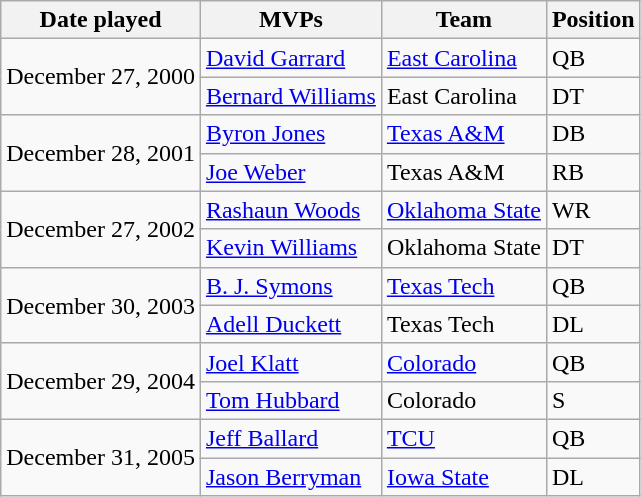<table class="wikitable">
<tr>
<th>Date played</th>
<th>MVPs</th>
<th>Team</th>
<th>Position</th>
</tr>
<tr>
<td rowspan = "2">December 27, 2000</td>
<td><a href='#'>David Garrard</a></td>
<td><a href='#'>East Carolina</a></td>
<td>QB</td>
</tr>
<tr>
<td><a href='#'>Bernard Williams</a></td>
<td>East Carolina</td>
<td>DT</td>
</tr>
<tr>
<td rowspan = "2">December 28, 2001</td>
<td><a href='#'>Byron Jones</a></td>
<td><a href='#'>Texas A&M</a></td>
<td>DB</td>
</tr>
<tr>
<td><a href='#'>Joe Weber</a></td>
<td>Texas A&M</td>
<td>RB</td>
</tr>
<tr>
<td rowspan = "2">December 27, 2002</td>
<td><a href='#'>Rashaun Woods</a></td>
<td><a href='#'>Oklahoma State</a></td>
<td>WR</td>
</tr>
<tr>
<td><a href='#'>Kevin Williams</a></td>
<td>Oklahoma State</td>
<td>DT</td>
</tr>
<tr>
<td rowspan = "2">December 30, 2003</td>
<td><a href='#'>B. J. Symons</a></td>
<td><a href='#'>Texas Tech</a></td>
<td>QB</td>
</tr>
<tr>
<td><a href='#'>Adell Duckett</a></td>
<td>Texas Tech</td>
<td>DL</td>
</tr>
<tr>
<td rowspan = "2">December 29, 2004</td>
<td><a href='#'>Joel Klatt</a></td>
<td><a href='#'>Colorado</a></td>
<td>QB</td>
</tr>
<tr>
<td><a href='#'>Tom Hubbard</a></td>
<td>Colorado</td>
<td>S</td>
</tr>
<tr>
<td rowspan = "2">December 31, 2005</td>
<td><a href='#'>Jeff Ballard</a></td>
<td><a href='#'>TCU</a></td>
<td>QB</td>
</tr>
<tr>
<td><a href='#'>Jason Berryman</a></td>
<td><a href='#'>Iowa State</a></td>
<td>DL</td>
</tr>
</table>
